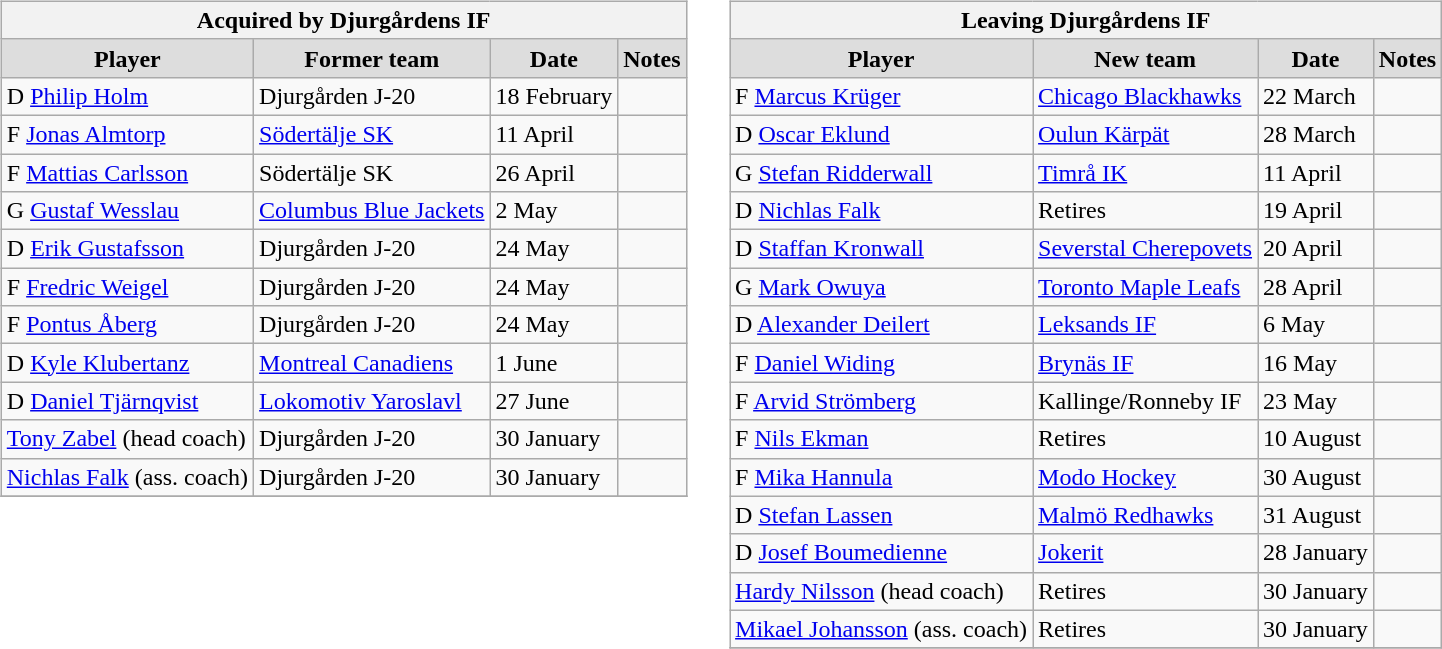<table cellspacing="10">
<tr>
<td valign="top"><br><table class="wikitable">
<tr>
<th colspan="4">Acquired by Djurgårdens IF</th>
</tr>
<tr align="center"  bgcolor="#dddddd">
<td><strong>Player</strong></td>
<td><strong>Former team</strong></td>
<td><strong>Date</strong></td>
<td><strong>Notes</strong></td>
</tr>
<tr>
<td>D  <a href='#'>Philip Holm</a></td>
<td> Djurgården J-20</td>
<td>18 February</td>
<td></td>
</tr>
<tr>
<td>F  <a href='#'>Jonas Almtorp</a></td>
<td> <a href='#'>Södertälje SK</a></td>
<td>11 April</td>
<td></td>
</tr>
<tr>
<td>F  <a href='#'>Mattias Carlsson</a></td>
<td> Södertälje SK</td>
<td>26 April</td>
<td></td>
</tr>
<tr>
<td>G  <a href='#'>Gustaf Wesslau</a></td>
<td> <a href='#'>Columbus Blue Jackets</a></td>
<td>2 May</td>
<td></td>
</tr>
<tr>
<td>D  <a href='#'>Erik Gustafsson</a></td>
<td> Djurgården J-20</td>
<td>24 May</td>
<td></td>
</tr>
<tr>
<td>F  <a href='#'>Fredric Weigel</a></td>
<td> Djurgården J-20</td>
<td>24 May</td>
<td></td>
</tr>
<tr>
<td>F  <a href='#'>Pontus Åberg</a></td>
<td> Djurgården J-20</td>
<td>24 May</td>
<td></td>
</tr>
<tr>
<td>D  <a href='#'>Kyle Klubertanz</a></td>
<td> <a href='#'>Montreal Canadiens</a></td>
<td>1 June</td>
<td></td>
</tr>
<tr>
<td>D  <a href='#'>Daniel Tjärnqvist</a></td>
<td> <a href='#'>Lokomotiv Yaroslavl</a></td>
<td>27 June</td>
<td></td>
</tr>
<tr>
<td> <a href='#'>Tony Zabel</a> (head coach)</td>
<td> Djurgården J-20</td>
<td>30 January</td>
<td></td>
</tr>
<tr>
<td> <a href='#'>Nichlas Falk</a> (ass. coach)</td>
<td> Djurgården J-20</td>
<td>30 January</td>
<td></td>
</tr>
<tr>
</tr>
</table>
</td>
<td valign="top"><br><table class="wikitable">
<tr>
<th colspan="4">Leaving Djurgårdens IF</th>
</tr>
<tr align="center"  bgcolor="#dddddd">
<td><strong>Player</strong></td>
<td><strong>New team</strong></td>
<td><strong>Date</strong></td>
<td><strong>Notes</strong></td>
</tr>
<tr>
<td>F  <a href='#'>Marcus Krüger</a></td>
<td> <a href='#'>Chicago Blackhawks</a></td>
<td>22 March</td>
<td></td>
</tr>
<tr>
<td>D  <a href='#'>Oscar Eklund</a></td>
<td> <a href='#'>Oulun Kärpät</a></td>
<td>28 March</td>
<td></td>
</tr>
<tr>
<td>G  <a href='#'>Stefan Ridderwall</a></td>
<td> <a href='#'>Timrå IK</a></td>
<td>11 April</td>
<td></td>
</tr>
<tr>
<td>D  <a href='#'>Nichlas Falk</a></td>
<td>Retires</td>
<td>19 April</td>
<td></td>
</tr>
<tr>
<td>D  <a href='#'>Staffan Kronwall</a></td>
<td> <a href='#'>Severstal Cherepovets</a></td>
<td>20 April</td>
<td></td>
</tr>
<tr>
<td>G  <a href='#'>Mark Owuya</a></td>
<td> <a href='#'>Toronto Maple Leafs</a></td>
<td>28 April</td>
<td></td>
</tr>
<tr>
<td>D  <a href='#'>Alexander Deilert</a></td>
<td> <a href='#'>Leksands IF</a></td>
<td>6 May</td>
<td></td>
</tr>
<tr>
<td>F  <a href='#'>Daniel Widing</a></td>
<td> <a href='#'>Brynäs IF</a></td>
<td>16 May</td>
<td></td>
</tr>
<tr>
<td>F  <a href='#'>Arvid Strömberg</a></td>
<td> Kallinge/Ronneby IF</td>
<td>23 May</td>
<td></td>
</tr>
<tr>
<td>F  <a href='#'>Nils Ekman</a></td>
<td>Retires</td>
<td>10 August</td>
<td></td>
</tr>
<tr>
<td>F  <a href='#'>Mika Hannula</a></td>
<td> <a href='#'>Modo Hockey</a></td>
<td>30 August</td>
<td></td>
</tr>
<tr>
<td>D  <a href='#'>Stefan Lassen</a></td>
<td> <a href='#'>Malmö Redhawks</a></td>
<td>31 August</td>
<td></td>
</tr>
<tr>
<td>D  <a href='#'>Josef Boumedienne</a></td>
<td> <a href='#'>Jokerit</a></td>
<td>28 January</td>
<td></td>
</tr>
<tr>
<td> <a href='#'>Hardy Nilsson</a> (head coach)</td>
<td>Retires</td>
<td>30 January</td>
<td></td>
</tr>
<tr>
<td> <a href='#'>Mikael Johansson</a> (ass. coach)</td>
<td>Retires</td>
<td>30 January</td>
<td></td>
</tr>
<tr>
</tr>
</table>
</td>
</tr>
</table>
